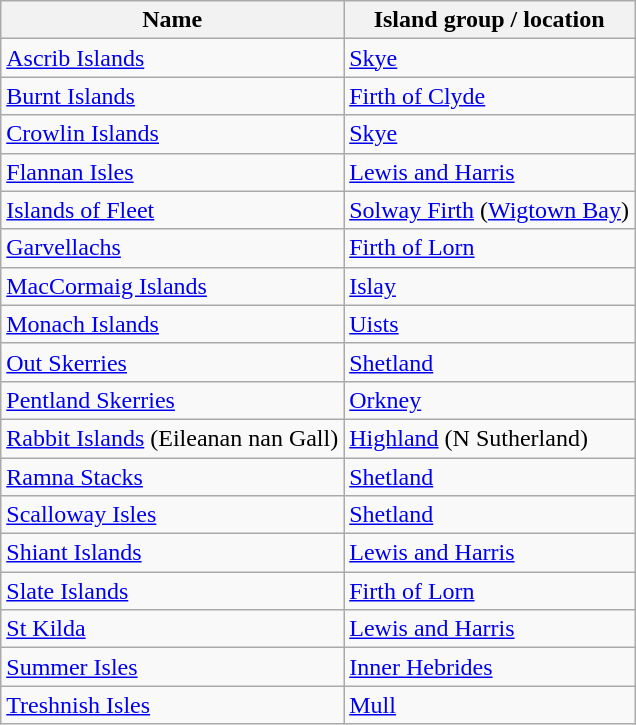<table class="wikitable sortable">
<tr>
<th align=left>Name</th>
<th align=left>Island group / location</th>
</tr>
<tr>
<td><a href='#'>Ascrib Islands</a></td>
<td><a href='#'>Skye</a></td>
</tr>
<tr>
<td><a href='#'>Burnt Islands</a></td>
<td><a href='#'>Firth of Clyde</a></td>
</tr>
<tr>
<td><a href='#'>Crowlin Islands</a></td>
<td><a href='#'>Skye</a></td>
</tr>
<tr>
<td><a href='#'>Flannan Isles</a></td>
<td><a href='#'>Lewis and Harris</a></td>
</tr>
<tr>
<td><a href='#'>Islands of Fleet</a></td>
<td><a href='#'>Solway Firth</a> (<a href='#'>Wigtown Bay</a>)</td>
</tr>
<tr>
<td><a href='#'>Garvellachs</a></td>
<td><a href='#'>Firth of Lorn</a></td>
</tr>
<tr>
<td><a href='#'>MacCormaig Islands</a></td>
<td><a href='#'>Islay</a></td>
</tr>
<tr>
<td><a href='#'>Monach Islands</a></td>
<td><a href='#'>Uists</a></td>
</tr>
<tr>
<td><a href='#'>Out Skerries</a></td>
<td><a href='#'>Shetland</a></td>
</tr>
<tr>
<td><a href='#'>Pentland Skerries</a></td>
<td><a href='#'>Orkney</a></td>
</tr>
<tr>
<td><a href='#'>Rabbit Islands</a> (Eileanan nan Gall)</td>
<td><a href='#'>Highland</a> (N Sutherland)</td>
</tr>
<tr>
<td><a href='#'>Ramna Stacks</a></td>
<td><a href='#'>Shetland</a></td>
</tr>
<tr>
<td><a href='#'>Scalloway Isles</a></td>
<td><a href='#'>Shetland</a></td>
</tr>
<tr>
<td><a href='#'>Shiant Islands</a></td>
<td><a href='#'>Lewis and Harris</a></td>
</tr>
<tr>
<td><a href='#'>Slate Islands</a></td>
<td><a href='#'>Firth of Lorn</a></td>
</tr>
<tr>
<td><a href='#'>St Kilda</a></td>
<td><a href='#'>Lewis and Harris</a></td>
</tr>
<tr>
<td><a href='#'>Summer Isles</a></td>
<td><a href='#'>Inner Hebrides</a></td>
</tr>
<tr>
<td><a href='#'>Treshnish Isles</a></td>
<td><a href='#'>Mull</a></td>
</tr>
</table>
